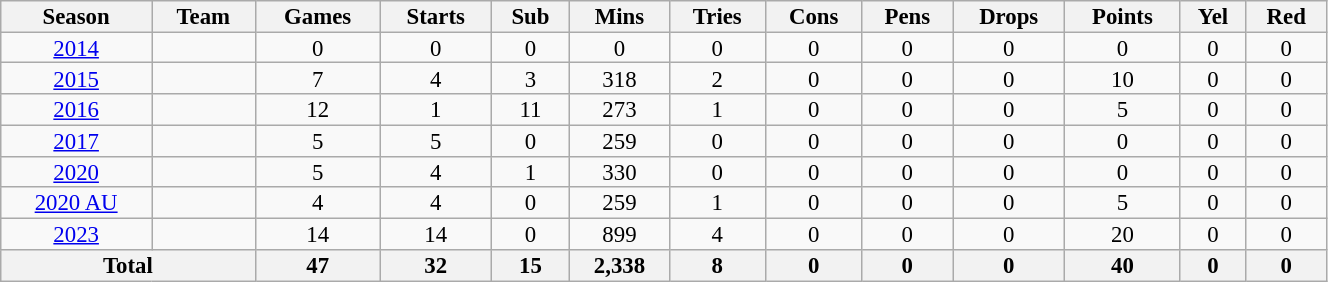<table class="wikitable" style="text-align:center; line-height:90%; font-size:95%; width:70%;">
<tr>
<th>Season</th>
<th>Team</th>
<th>Games</th>
<th>Starts</th>
<th>Sub</th>
<th>Mins</th>
<th>Tries</th>
<th>Cons</th>
<th>Pens</th>
<th>Drops</th>
<th>Points</th>
<th>Yel</th>
<th>Red</th>
</tr>
<tr>
<td><a href='#'>2014</a></td>
<td></td>
<td>0</td>
<td>0</td>
<td>0</td>
<td>0</td>
<td>0</td>
<td>0</td>
<td>0</td>
<td>0</td>
<td>0</td>
<td>0</td>
<td>0</td>
</tr>
<tr>
<td><a href='#'>2015</a></td>
<td></td>
<td>7</td>
<td>4</td>
<td>3</td>
<td>318</td>
<td>2</td>
<td>0</td>
<td>0</td>
<td>0</td>
<td>10</td>
<td>0</td>
<td>0</td>
</tr>
<tr>
<td><a href='#'>2016</a></td>
<td></td>
<td>12</td>
<td>1</td>
<td>11</td>
<td>273</td>
<td>1</td>
<td>0</td>
<td>0</td>
<td>0</td>
<td>5</td>
<td>0</td>
<td>0</td>
</tr>
<tr>
<td><a href='#'>2017</a></td>
<td></td>
<td>5</td>
<td>5</td>
<td>0</td>
<td>259</td>
<td>0</td>
<td>0</td>
<td>0</td>
<td>0</td>
<td>0</td>
<td>0</td>
<td>0</td>
</tr>
<tr>
<td><a href='#'>2020</a></td>
<td></td>
<td>5</td>
<td>4</td>
<td>1</td>
<td>330</td>
<td>0</td>
<td>0</td>
<td>0</td>
<td>0</td>
<td>0</td>
<td>0</td>
<td>0</td>
</tr>
<tr>
<td><a href='#'>2020 AU</a></td>
<td></td>
<td>4</td>
<td>4</td>
<td>0</td>
<td>259</td>
<td>1</td>
<td>0</td>
<td>0</td>
<td>0</td>
<td>5</td>
<td>0</td>
<td>0</td>
</tr>
<tr>
<td><a href='#'>2023</a></td>
<td></td>
<td>14</td>
<td>14</td>
<td>0</td>
<td>899</td>
<td>4</td>
<td>0</td>
<td>0</td>
<td>0</td>
<td>20</td>
<td>0</td>
<td>0</td>
</tr>
<tr>
<th colspan="2">Total</th>
<th>47</th>
<th>32</th>
<th>15</th>
<th>2,338</th>
<th>8</th>
<th>0</th>
<th>0</th>
<th>0</th>
<th>40</th>
<th>0</th>
<th>0</th>
</tr>
</table>
